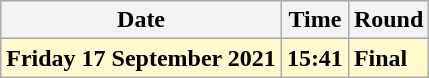<table class="wikitable">
<tr>
<th>Date</th>
<th>Time</th>
<th>Round</th>
</tr>
<tr>
<td style=background:lemonchiffon><strong>Friday 17 September 2021</strong></td>
<td style=background:lemonchiffon><strong>15:41</strong></td>
<td style=background:lemonchiffon><strong>Final</strong></td>
</tr>
</table>
